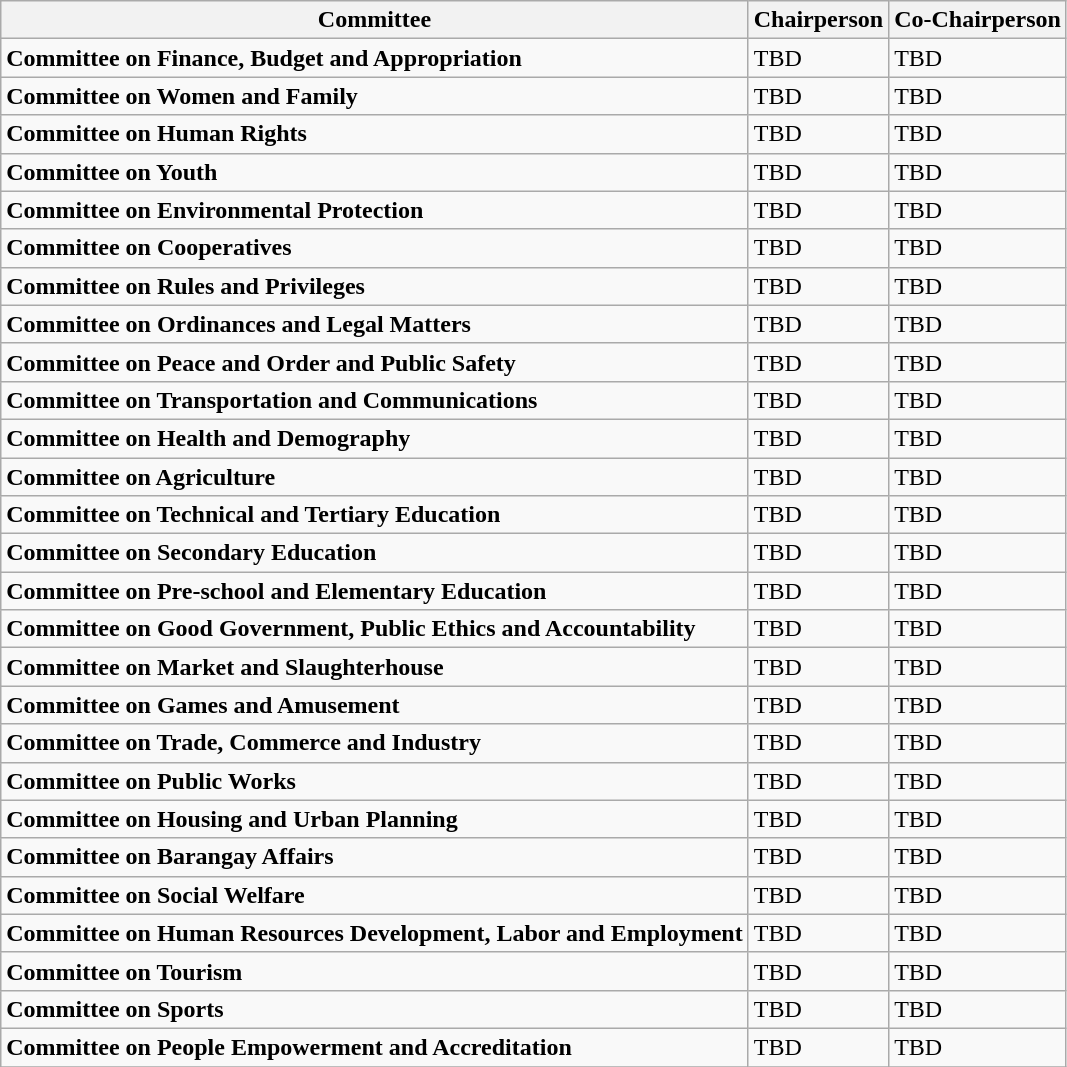<table class="wikitable">
<tr>
<th>Committee</th>
<th>Chairperson</th>
<th>Co-Chairperson</th>
</tr>
<tr>
<td><strong>Committee on Finance, Budget and Appropriation</strong></td>
<td>TBD</td>
<td>TBD</td>
</tr>
<tr>
<td><strong>Committee on Women and Family</strong></td>
<td>TBD</td>
<td>TBD</td>
</tr>
<tr>
<td><strong>Committee on Human Rights</strong></td>
<td>TBD</td>
<td>TBD</td>
</tr>
<tr>
<td><strong>Committee on Youth</strong></td>
<td>TBD</td>
<td>TBD</td>
</tr>
<tr>
<td><strong>Committee on Environmental Protection</strong></td>
<td>TBD</td>
<td>TBD</td>
</tr>
<tr>
<td><strong>Committee on Cooperatives</strong></td>
<td>TBD</td>
<td>TBD</td>
</tr>
<tr>
<td><strong>Committee on Rules and Privileges</strong></td>
<td>TBD</td>
<td>TBD</td>
</tr>
<tr>
<td><strong>Committee on Ordinances and Legal Matters</strong></td>
<td>TBD</td>
<td>TBD</td>
</tr>
<tr>
<td><strong>Committee on Peace and Order and Public Safety</strong></td>
<td>TBD</td>
<td>TBD</td>
</tr>
<tr>
<td><strong>Committee on Transportation and Communications</strong></td>
<td>TBD</td>
<td>TBD</td>
</tr>
<tr>
<td><strong>Committee on Health and Demography</strong></td>
<td>TBD</td>
<td>TBD</td>
</tr>
<tr>
<td><strong>Committee on Agriculture</strong></td>
<td>TBD</td>
<td>TBD</td>
</tr>
<tr>
<td><strong>Committee on Technical and Tertiary Education</strong></td>
<td>TBD</td>
<td>TBD</td>
</tr>
<tr>
<td><strong>Committee on Secondary Education</strong></td>
<td>TBD</td>
<td>TBD</td>
</tr>
<tr>
<td><strong>Committee on Pre-school and Elementary Education</strong></td>
<td>TBD</td>
<td>TBD</td>
</tr>
<tr>
<td><strong>Committee on Good Government, Public Ethics and Accountability</strong></td>
<td>TBD</td>
<td>TBD</td>
</tr>
<tr>
<td><strong>Committee on Market and Slaughterhouse</strong></td>
<td>TBD</td>
<td>TBD</td>
</tr>
<tr>
<td><strong>Committee on Games and Amusement</strong></td>
<td>TBD</td>
<td>TBD</td>
</tr>
<tr>
<td><strong>Committee on Trade, Commerce and Industry</strong></td>
<td>TBD</td>
<td>TBD</td>
</tr>
<tr>
<td><strong>Committee on Public Works</strong></td>
<td>TBD</td>
<td>TBD</td>
</tr>
<tr>
<td><strong>Committee on Housing and Urban Planning</strong></td>
<td>TBD</td>
<td>TBD</td>
</tr>
<tr>
<td><strong>Committee on Barangay Affairs</strong></td>
<td>TBD</td>
<td>TBD</td>
</tr>
<tr>
<td><strong>Committee on Social Welfare</strong></td>
<td>TBD</td>
<td>TBD</td>
</tr>
<tr>
<td><strong>Committee on Human Resources Development, Labor and Employment</strong></td>
<td>TBD</td>
<td>TBD</td>
</tr>
<tr>
<td><strong>Committee on Tourism</strong></td>
<td>TBD</td>
<td>TBD</td>
</tr>
<tr>
<td><strong>Committee on Sports</strong></td>
<td>TBD</td>
<td>TBD</td>
</tr>
<tr>
<td><strong>Committee on People Empowerment and Accreditation</strong></td>
<td>TBD</td>
<td>TBD</td>
</tr>
<tr>
</tr>
</table>
